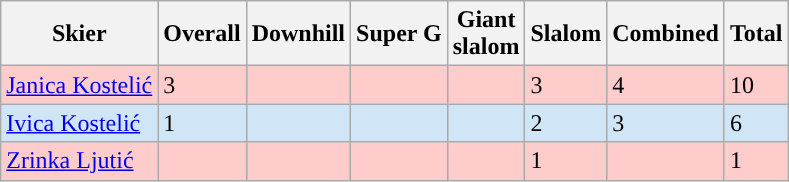<table class="wikitable">
<tr>
<th><strong>Skier</strong></th>
<th><strong>Overall</strong></th>
<th><strong>Downhill</strong></th>
<th><strong>Super G</strong></th>
<th>Giant<br>slalom</th>
<th>Slalom</th>
<th>Combined</th>
<th>Total</th>
</tr>
<tr style="background:#ffcccc">
<td><a href='#'>Janica Kostelić</a></td>
<td>3</td>
<td></td>
<td></td>
<td></td>
<td>3</td>
<td>4</td>
<td>10</td>
</tr>
<tr style="background:#d0e5f5">
<td><a href='#'>Ivica Kostelić</a></td>
<td>1</td>
<td></td>
<td></td>
<td></td>
<td>2</td>
<td>3</td>
<td>6</td>
</tr>
<tr style="background:#ffcccc">
<td><a href='#'>Zrinka Ljutić</a></td>
<td></td>
<td></td>
<td></td>
<td></td>
<td>1</td>
<td></td>
<td>1</td>
</tr>
</table>
